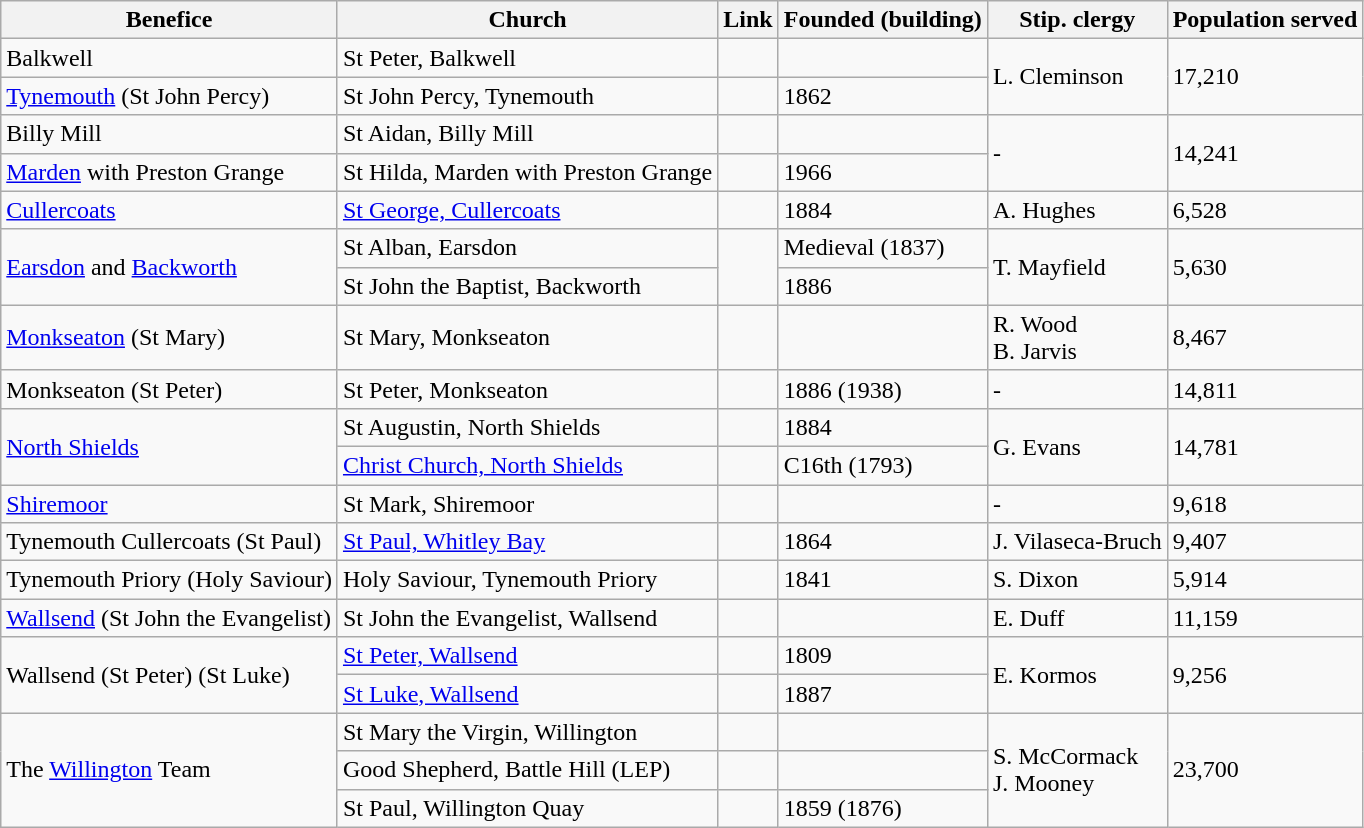<table class="wikitable">
<tr>
<th>Benefice</th>
<th>Church</th>
<th>Link</th>
<th>Founded (building)</th>
<th>Stip. clergy</th>
<th>Population served</th>
</tr>
<tr>
<td>Balkwell</td>
<td>St Peter, Balkwell</td>
<td></td>
<td></td>
<td rowspan="2">L. Cleminson</td>
<td rowspan="2">17,210</td>
</tr>
<tr>
<td><a href='#'>Tynemouth</a> (St John Percy)</td>
<td>St John Percy, Tynemouth</td>
<td></td>
<td>1862</td>
</tr>
<tr>
<td>Billy Mill</td>
<td>St Aidan, Billy Mill</td>
<td></td>
<td></td>
<td rowspan="2">-</td>
<td rowspan="2">14,241</td>
</tr>
<tr>
<td><a href='#'>Marden</a> with Preston Grange</td>
<td>St Hilda, Marden with Preston Grange</td>
<td></td>
<td>1966</td>
</tr>
<tr>
<td><a href='#'>Cullercoats</a></td>
<td><a href='#'>St George, Cullercoats</a></td>
<td></td>
<td>1884</td>
<td>A. Hughes</td>
<td>6,528</td>
</tr>
<tr>
<td rowspan="2"><a href='#'>Earsdon</a> and <a href='#'>Backworth</a></td>
<td>St Alban, Earsdon</td>
<td rowspan="2"></td>
<td>Medieval (1837)</td>
<td rowspan="2">T. Mayfield</td>
<td rowspan="2">5,630</td>
</tr>
<tr>
<td>St John the Baptist, Backworth</td>
<td>1886</td>
</tr>
<tr>
<td><a href='#'>Monkseaton</a> (St Mary)</td>
<td>St Mary, Monkseaton</td>
<td></td>
<td></td>
<td>R. Wood<br>B. Jarvis</td>
<td>8,467</td>
</tr>
<tr>
<td>Monkseaton (St Peter)</td>
<td>St Peter, Monkseaton</td>
<td></td>
<td>1886 (1938)</td>
<td>-</td>
<td>14,811</td>
</tr>
<tr>
<td rowspan="2"><a href='#'>North Shields</a></td>
<td>St Augustin, North Shields</td>
<td></td>
<td>1884</td>
<td rowspan="2">G. Evans</td>
<td rowspan="2">14,781</td>
</tr>
<tr>
<td><a href='#'>Christ Church, North Shields</a></td>
<td></td>
<td>C16th (1793)</td>
</tr>
<tr>
<td><a href='#'>Shiremoor</a></td>
<td>St Mark, Shiremoor</td>
<td></td>
<td></td>
<td>-</td>
<td>9,618</td>
</tr>
<tr>
<td>Tynemouth Cullercoats (St Paul)</td>
<td><a href='#'>St Paul, Whitley Bay</a></td>
<td></td>
<td>1864</td>
<td>J. Vilaseca-Bruch</td>
<td>9,407</td>
</tr>
<tr>
<td>Tynemouth Priory (Holy Saviour)</td>
<td>Holy Saviour, Tynemouth Priory</td>
<td></td>
<td>1841</td>
<td>S. Dixon</td>
<td>5,914</td>
</tr>
<tr>
<td><a href='#'>Wallsend</a> (St John the Evangelist)</td>
<td>St John the Evangelist, Wallsend</td>
<td></td>
<td></td>
<td>E. Duff</td>
<td>11,159</td>
</tr>
<tr>
<td rowspan="2">Wallsend (St Peter) (St Luke)</td>
<td><a href='#'>St Peter, Wallsend</a></td>
<td></td>
<td>1809</td>
<td rowspan="2">E. Kormos</td>
<td rowspan="2">9,256</td>
</tr>
<tr>
<td><a href='#'>St Luke, Wallsend</a></td>
<td></td>
<td>1887</td>
</tr>
<tr>
<td rowspan="3">The <a href='#'>Willington</a> Team</td>
<td>St Mary the Virgin, Willington</td>
<td></td>
<td></td>
<td rowspan="3">S. McCormack<br>J. Mooney</td>
<td rowspan="3">23,700</td>
</tr>
<tr>
<td>Good Shepherd, Battle Hill (LEP)</td>
<td></td>
<td></td>
</tr>
<tr>
<td>St Paul, Willington Quay</td>
<td></td>
<td>1859 (1876)</td>
</tr>
</table>
